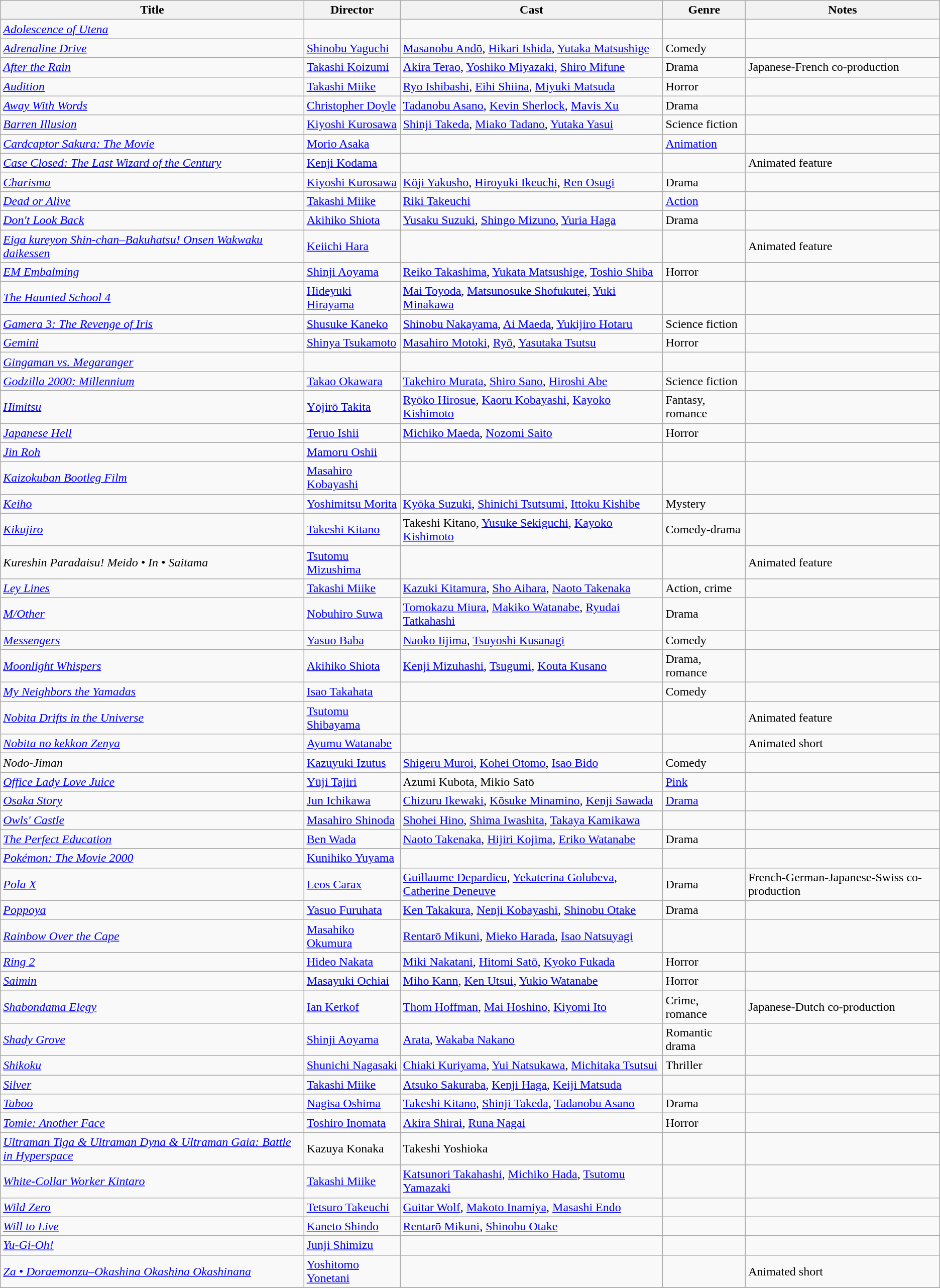<table class="wikitable sortable">
<tr>
<th>Title</th>
<th>Director</th>
<th>Cast</th>
<th>Genre</th>
<th>Notes</th>
</tr>
<tr>
<td><em><a href='#'>Adolescence of Utena</a></em></td>
<td></td>
<td></td>
<td></td>
<td></td>
</tr>
<tr>
<td><em><a href='#'>Adrenaline Drive</a></em></td>
<td><a href='#'>Shinobu Yaguchi</a></td>
<td><a href='#'>Masanobu Andō</a>, <a href='#'>Hikari Ishida</a>, <a href='#'>Yutaka Matsushige</a></td>
<td>Comedy</td>
<td></td>
</tr>
<tr>
<td><em><a href='#'>After the Rain</a></em></td>
<td><a href='#'>Takashi Koizumi</a></td>
<td><a href='#'>Akira Terao</a>, <a href='#'>Yoshiko Miyazaki</a>, <a href='#'>Shiro Mifune</a></td>
<td>Drama</td>
<td>Japanese-French co-production</td>
</tr>
<tr>
<td><em><a href='#'>Audition</a></em></td>
<td><a href='#'>Takashi Miike</a></td>
<td><a href='#'>Ryo Ishibashi</a>, <a href='#'>Eihi Shiina</a>, <a href='#'>Miyuki Matsuda</a></td>
<td>Horror</td>
<td></td>
</tr>
<tr>
<td><em><a href='#'>Away With Words</a></em></td>
<td><a href='#'>Christopher Doyle</a></td>
<td><a href='#'>Tadanobu Asano</a>, <a href='#'>Kevin Sherlock</a>, <a href='#'>Mavis Xu</a></td>
<td>Drama</td>
<td></td>
</tr>
<tr>
<td><em><a href='#'>Barren Illusion</a></em></td>
<td><a href='#'>Kiyoshi Kurosawa</a></td>
<td><a href='#'>Shinji Takeda</a>, <a href='#'>Miako Tadano</a>, <a href='#'>Yutaka Yasui</a></td>
<td>Science fiction</td>
<td></td>
</tr>
<tr>
<td><em><a href='#'>Cardcaptor Sakura: The Movie</a></em></td>
<td><a href='#'>Morio Asaka</a></td>
<td></td>
<td><a href='#'>Animation</a></td>
<td></td>
</tr>
<tr>
<td><em><a href='#'>Case Closed: The Last Wizard of the Century</a></em></td>
<td><a href='#'>Kenji Kodama</a></td>
<td></td>
<td></td>
<td>Animated feature</td>
</tr>
<tr>
<td><em><a href='#'>Charisma</a></em></td>
<td><a href='#'>Kiyoshi Kurosawa</a></td>
<td><a href='#'>Köji Yakusho</a>, <a href='#'>Hiroyuki Ikeuchi</a>, <a href='#'>Ren Osugi</a></td>
<td>Drama</td>
<td></td>
</tr>
<tr>
<td><em><a href='#'>Dead or Alive</a></em></td>
<td><a href='#'>Takashi Miike</a></td>
<td><a href='#'>Riki Takeuchi</a></td>
<td><a href='#'>Action</a></td>
<td></td>
</tr>
<tr>
<td><em><a href='#'>Don't Look Back</a></em></td>
<td><a href='#'>Akihiko Shiota</a></td>
<td><a href='#'>Yusaku Suzuki</a>, <a href='#'>Shingo Mizuno</a>, <a href='#'>Yuria Haga</a></td>
<td>Drama</td>
<td></td>
</tr>
<tr>
<td><em><a href='#'>Eiga kureyon Shin-chan–Bakuhatsu! Onsen Wakwaku daikessen</a></em></td>
<td><a href='#'>Keiichi Hara</a></td>
<td></td>
<td></td>
<td>Animated feature</td>
</tr>
<tr>
<td><em><a href='#'>EM Embalming</a></em></td>
<td><a href='#'>Shinji Aoyama</a></td>
<td><a href='#'>Reiko Takashima</a>, <a href='#'>Yukata Matsushige</a>, <a href='#'>Toshio Shiba</a></td>
<td>Horror</td>
<td></td>
</tr>
<tr>
<td><em><a href='#'>The Haunted School 4</a></em></td>
<td><a href='#'>Hideyuki Hirayama</a></td>
<td><a href='#'>Mai Toyoda</a>, <a href='#'>Matsunosuke Shofukutei</a>, <a href='#'>Yuki Minakawa</a></td>
<td></td>
<td></td>
</tr>
<tr>
<td><em><a href='#'>Gamera 3: The Revenge of Iris</a></em></td>
<td><a href='#'>Shusuke Kaneko</a></td>
<td><a href='#'>Shinobu Nakayama</a>, <a href='#'>Ai Maeda</a>, <a href='#'>Yukijiro Hotaru</a></td>
<td>Science fiction</td>
<td></td>
</tr>
<tr>
<td><em><a href='#'>Gemini</a></em></td>
<td><a href='#'>Shinya Tsukamoto</a></td>
<td><a href='#'>Masahiro Motoki</a>, <a href='#'>Ryō</a>, <a href='#'>Yasutaka Tsutsu</a></td>
<td>Horror</td>
<td></td>
</tr>
<tr>
<td><em><a href='#'>Gingaman vs. Megaranger</a></em></td>
<td></td>
<td></td>
<td></td>
<td></td>
</tr>
<tr>
<td><em><a href='#'>Godzilla 2000: Millennium</a></em></td>
<td><a href='#'>Takao Okawara</a></td>
<td><a href='#'>Takehiro Murata</a>, <a href='#'>Shiro Sano</a>, <a href='#'>Hiroshi Abe</a></td>
<td>Science fiction</td>
<td></td>
</tr>
<tr>
<td><em><a href='#'>Himitsu</a></em></td>
<td><a href='#'>Yōjirō Takita</a></td>
<td><a href='#'>Ryōko Hirosue</a>, <a href='#'>Kaoru Kobayashi</a>, <a href='#'>Kayoko Kishimoto</a></td>
<td>Fantasy, romance</td>
<td></td>
</tr>
<tr>
<td><em><a href='#'>Japanese Hell</a></em></td>
<td><a href='#'>Teruo Ishii</a></td>
<td><a href='#'>Michiko Maeda</a>, <a href='#'>Nozomi Saito</a></td>
<td>Horror</td>
<td></td>
</tr>
<tr>
<td><em><a href='#'>Jin Roh</a></em></td>
<td><a href='#'>Mamoru Oshii</a></td>
<td></td>
<td></td>
<td></td>
</tr>
<tr>
<td><em><a href='#'>Kaizokuban Bootleg Film</a></em></td>
<td><a href='#'>Masahiro Kobayashi</a></td>
<td></td>
<td></td>
<td></td>
</tr>
<tr>
<td><em><a href='#'>Keiho</a></em></td>
<td><a href='#'>Yoshimitsu Morita</a></td>
<td><a href='#'>Kyōka Suzuki</a>, <a href='#'>Shinichi Tsutsumi</a>, <a href='#'>Ittoku Kishibe</a></td>
<td>Mystery</td>
<td></td>
</tr>
<tr>
<td><em><a href='#'>Kikujiro</a></em></td>
<td><a href='#'>Takeshi Kitano</a></td>
<td>Takeshi Kitano, <a href='#'>Yusuke Sekiguchi</a>, <a href='#'>Kayoko Kishimoto</a></td>
<td>Comedy-drama</td>
<td></td>
</tr>
<tr>
<td><em>Kureshin Paradaisu! Meido • In • Saitama</em></td>
<td><a href='#'>Tsutomu Mizushima</a></td>
<td></td>
<td></td>
<td>Animated feature</td>
</tr>
<tr>
<td><em><a href='#'>Ley Lines</a></em></td>
<td><a href='#'>Takashi Miike</a></td>
<td><a href='#'>Kazuki Kitamura</a>, <a href='#'>Sho Aihara</a>, <a href='#'>Naoto Takenaka</a></td>
<td>Action, crime</td>
<td></td>
</tr>
<tr>
<td><em><a href='#'>M/Other</a></em></td>
<td><a href='#'>Nobuhiro Suwa</a></td>
<td><a href='#'>Tomokazu Miura</a>, <a href='#'>Makiko Watanabe</a>, <a href='#'>Ryudai Tatkahashi</a></td>
<td>Drama</td>
<td></td>
</tr>
<tr>
<td><em><a href='#'>Messengers</a></em></td>
<td><a href='#'>Yasuo Baba</a></td>
<td><a href='#'>Naoko Iijima</a>, <a href='#'>Tsuyoshi Kusanagi</a></td>
<td>Comedy</td>
<td></td>
</tr>
<tr>
<td><em><a href='#'>Moonlight Whispers</a></em></td>
<td><a href='#'>Akihiko Shiota</a></td>
<td><a href='#'>Kenji Mizuhashi</a>, <a href='#'>Tsugumi</a>, <a href='#'>Kouta Kusano</a></td>
<td>Drama, romance</td>
<td></td>
</tr>
<tr>
<td><em><a href='#'>My Neighbors the Yamadas</a></em></td>
<td><a href='#'>Isao Takahata</a></td>
<td></td>
<td>Comedy</td>
<td></td>
</tr>
<tr>
<td><em><a href='#'>Nobita Drifts in the Universe</a></em></td>
<td><a href='#'>Tsutomu Shibayama</a></td>
<td></td>
<td></td>
<td>Animated feature</td>
</tr>
<tr>
<td><em><a href='#'>Nobita no kekkon Zenya</a></em></td>
<td><a href='#'>Ayumu Watanabe</a></td>
<td></td>
<td></td>
<td>Animated short</td>
</tr>
<tr>
<td><em>Nodo-Jiman</em></td>
<td><a href='#'>Kazuyuki Izutus</a></td>
<td><a href='#'>Shigeru Muroi</a>, <a href='#'>Kohei Otomo</a>, <a href='#'>Isao Bido</a></td>
<td>Comedy</td>
<td></td>
</tr>
<tr>
<td><em><a href='#'>Office Lady Love Juice</a></em></td>
<td><a href='#'>Yūji Tajiri</a></td>
<td>Azumi Kubota, Mikio Satō</td>
<td><a href='#'>Pink</a></td>
<td></td>
</tr>
<tr>
<td><em><a href='#'>Osaka Story</a></em></td>
<td><a href='#'>Jun Ichikawa</a></td>
<td><a href='#'>Chizuru Ikewaki</a>, <a href='#'>Kōsuke Minamino</a>, <a href='#'>Kenji Sawada</a></td>
<td><a href='#'>Drama</a></td>
<td></td>
</tr>
<tr>
<td><em><a href='#'>Owls' Castle</a></em></td>
<td><a href='#'>Masahiro Shinoda</a></td>
<td><a href='#'>Shohei Hino</a>, <a href='#'>Shima Iwashita</a>, <a href='#'>Takaya Kamikawa</a></td>
<td></td>
<td></td>
</tr>
<tr>
<td><em><a href='#'>The Perfect Education</a></em></td>
<td><a href='#'>Ben Wada</a></td>
<td><a href='#'>Naoto Takenaka</a>, <a href='#'>Hijiri Kojima</a>, <a href='#'>Eriko Watanabe</a></td>
<td>Drama</td>
<td></td>
</tr>
<tr>
<td><em><a href='#'>Pokémon: The Movie 2000</a></em></td>
<td><a href='#'>Kunihiko Yuyama</a></td>
<td></td>
<td></td>
<td></td>
</tr>
<tr>
<td><em><a href='#'>Pola X</a></em></td>
<td><a href='#'>Leos Carax</a></td>
<td><a href='#'>Guillaume Depardieu</a>, <a href='#'>Yekaterina Golubeva</a>, <a href='#'>Catherine Deneuve</a></td>
<td>Drama</td>
<td>French-German-Japanese-Swiss co-production</td>
</tr>
<tr>
<td><em><a href='#'>Poppoya</a></em></td>
<td><a href='#'>Yasuo Furuhata</a></td>
<td><a href='#'>Ken Takakura</a>, <a href='#'>Nenji Kobayashi</a>, <a href='#'>Shinobu Otake</a></td>
<td>Drama</td>
<td></td>
</tr>
<tr>
<td><em><a href='#'>Rainbow Over the Cape</a></em></td>
<td><a href='#'>Masahiko Okumura</a></td>
<td><a href='#'>Rentarō Mikuni</a>, <a href='#'>Mieko Harada</a>, <a href='#'>Isao Natsuyagi</a></td>
<td></td>
<td></td>
</tr>
<tr>
<td><em><a href='#'>Ring 2</a></em></td>
<td><a href='#'>Hideo Nakata</a></td>
<td><a href='#'>Miki Nakatani</a>, <a href='#'>Hitomi Satō</a>, <a href='#'>Kyoko Fukada</a></td>
<td>Horror</td>
<td></td>
</tr>
<tr>
<td><em><a href='#'>Saimin</a></em></td>
<td><a href='#'>Masayuki Ochiai</a></td>
<td><a href='#'>Miho Kann</a>, <a href='#'>Ken Utsui</a>, <a href='#'>Yukio Watanabe</a></td>
<td>Horror</td>
<td></td>
</tr>
<tr>
<td><em><a href='#'>Shabondama Elegy</a></em></td>
<td><a href='#'>Ian Kerkof</a></td>
<td><a href='#'>Thom Hoffman</a>, <a href='#'>Mai Hoshino</a>, <a href='#'>Kiyomi Ito</a></td>
<td>Crime, romance</td>
<td>Japanese-Dutch co-production</td>
</tr>
<tr>
<td><em><a href='#'>Shady Grove</a></em></td>
<td><a href='#'>Shinji Aoyama</a></td>
<td><a href='#'>Arata</a>, <a href='#'>Wakaba Nakano</a></td>
<td>Romantic drama</td>
<td></td>
</tr>
<tr>
<td><em><a href='#'>Shikoku</a></em></td>
<td><a href='#'>Shunichi Nagasaki</a></td>
<td><a href='#'>Chiaki Kuriyama</a>, <a href='#'>Yui Natsukawa</a>, <a href='#'>Michitaka Tsutsui</a></td>
<td>Thriller</td>
<td></td>
</tr>
<tr>
<td><em><a href='#'>Silver</a></em></td>
<td><a href='#'>Takashi Miike</a></td>
<td><a href='#'>Atsuko Sakuraba</a>, <a href='#'>Kenji Haga</a>, <a href='#'>Keiji Matsuda</a></td>
<td></td>
<td></td>
</tr>
<tr>
<td><em><a href='#'>Taboo</a></em></td>
<td><a href='#'>Nagisa Oshima</a></td>
<td><a href='#'>Takeshi Kitano</a>, <a href='#'>Shinji Takeda</a>, <a href='#'>Tadanobu Asano</a></td>
<td>Drama</td>
<td></td>
</tr>
<tr>
<td><em><a href='#'>Tomie: Another Face</a></em></td>
<td><a href='#'>Toshiro Inomata</a></td>
<td><a href='#'>Akira Shirai</a>, <a href='#'>Runa Nagai</a></td>
<td>Horror</td>
<td></td>
</tr>
<tr>
<td><em><a href='#'>Ultraman Tiga & Ultraman Dyna & Ultraman Gaia: Battle in Hyperspace</a></em></td>
<td>Kazuya Konaka</td>
<td>Takeshi Yoshioka</td>
<td></td>
<td></td>
</tr>
<tr>
<td><em><a href='#'>White-Collar Worker Kintaro</a></em></td>
<td><a href='#'>Takashi Miike</a></td>
<td><a href='#'>Katsunori Takahashi</a>, <a href='#'>Michiko Hada</a>, <a href='#'>Tsutomu Yamazaki</a></td>
<td></td>
<td></td>
</tr>
<tr>
<td><em><a href='#'>Wild Zero</a></em></td>
<td><a href='#'>Tetsuro Takeuchi</a></td>
<td><a href='#'>Guitar Wolf</a>, <a href='#'>Makoto Inamiya</a>, <a href='#'>Masashi Endo</a></td>
<td></td>
<td></td>
</tr>
<tr>
<td><em><a href='#'>Will to Live</a></em></td>
<td><a href='#'>Kaneto Shindo</a></td>
<td><a href='#'>Rentarō Mikuni</a>, <a href='#'>Shinobu Otake</a></td>
<td></td>
<td></td>
</tr>
<tr>
<td><em><a href='#'>Yu-Gi-Oh!</a></em></td>
<td><a href='#'>Junji Shimizu</a></td>
<td></td>
<td></td>
<td></td>
</tr>
<tr>
<td><em><a href='#'>Za • Doraemonzu–Okashina Okashina Okashinana</a></em></td>
<td><a href='#'>Yoshitomo Yonetani</a></td>
<td></td>
<td></td>
<td>Animated short</td>
</tr>
<tr>
</tr>
</table>
